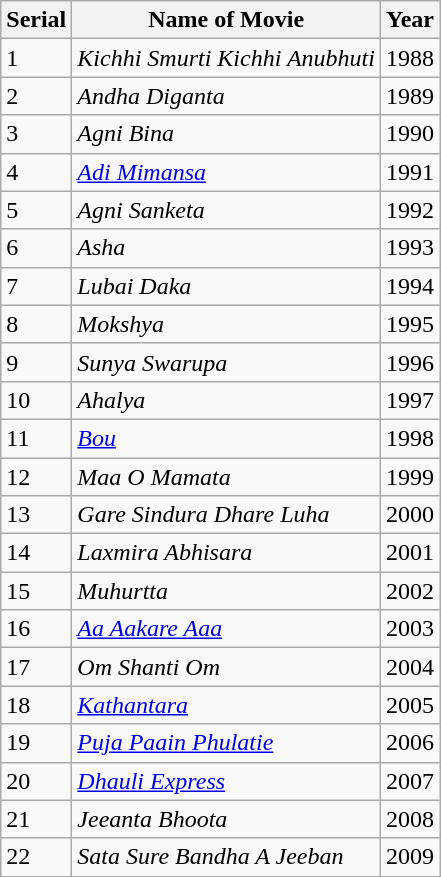<table class="wikitable" border="1">
<tr>
<th>Serial</th>
<th>Name of Movie</th>
<th>Year</th>
</tr>
<tr>
<td>1</td>
<td><em>Kichhi Smurti Kichhi Anubhuti</em></td>
<td>1988</td>
</tr>
<tr>
<td>2</td>
<td><em>Andha Diganta</em></td>
<td>1989</td>
</tr>
<tr>
<td>3</td>
<td><em>Agni Bina</em></td>
<td>1990</td>
</tr>
<tr>
<td>4</td>
<td><em><a href='#'>Adi Mimansa</a></em></td>
<td>1991</td>
</tr>
<tr>
<td>5</td>
<td><em>Agni Sanketa</em></td>
<td>1992</td>
</tr>
<tr>
<td>6</td>
<td><em>Asha</em></td>
<td>1993</td>
</tr>
<tr>
<td>7</td>
<td><em>Lubai Daka</em></td>
<td>1994</td>
</tr>
<tr>
<td>8</td>
<td><em>Mokshya</em></td>
<td>1995</td>
</tr>
<tr>
<td>9</td>
<td><em>Sunya Swarupa</em></td>
<td>1996</td>
</tr>
<tr>
<td>10</td>
<td><em>Ahalya</em></td>
<td>1997</td>
</tr>
<tr>
<td>11</td>
<td><em><a href='#'>Bou</a></em></td>
<td>1998</td>
</tr>
<tr>
<td>12</td>
<td><em>Maa O Mamata</em></td>
<td>1999</td>
</tr>
<tr>
<td>13</td>
<td><em>Gare Sindura Dhare Luha</em></td>
<td>2000</td>
</tr>
<tr>
<td>14</td>
<td><em>Laxmira Abhisara</em></td>
<td>2001</td>
</tr>
<tr>
<td>15</td>
<td><em>Muhurtta</em></td>
<td>2002</td>
</tr>
<tr>
<td>16</td>
<td><em><a href='#'>Aa Aakare Aaa</a></em></td>
<td>2003</td>
</tr>
<tr>
<td>17</td>
<td><em>Om Shanti Om</em></td>
<td>2004</td>
</tr>
<tr>
<td>18</td>
<td><em><a href='#'>Kathantara</a></em></td>
<td>2005</td>
</tr>
<tr>
<td>19</td>
<td><em><a href='#'>Puja Paain Phulatie</a></em></td>
<td>2006</td>
</tr>
<tr>
<td>20</td>
<td><em><a href='#'>Dhauli Express</a></em></td>
<td>2007</td>
</tr>
<tr>
<td>21</td>
<td><em>Jeeanta Bhoota</em></td>
<td>2008</td>
</tr>
<tr>
<td>22</td>
<td><em>Sata Sure Bandha A Jeeban</em></td>
<td>2009</td>
</tr>
</table>
